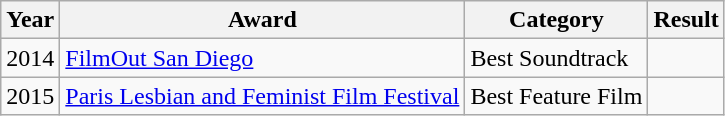<table class="wikitable">
<tr>
<th>Year</th>
<th>Award</th>
<th>Category</th>
<th>Result</th>
</tr>
<tr>
<td>2014</td>
<td><a href='#'>FilmOut San Diego</a></td>
<td>Best Soundtrack</td>
<td></td>
</tr>
<tr>
<td>2015</td>
<td><a href='#'>Paris Lesbian and Feminist Film Festival</a></td>
<td>Best Feature Film</td>
<td></td>
</tr>
</table>
